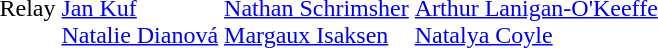<table>
<tr>
<td>Relay</td>
<td><br><a href='#'>Jan Kuf</a><br><a href='#'>Natalie Dianová</a></td>
<td><br><a href='#'>Nathan Schrimsher</a><br><a href='#'>Margaux Isaksen</a></td>
<td><br><a href='#'>Arthur Lanigan-O'Keeffe</a><br><a href='#'>Natalya Coyle</a></td>
</tr>
</table>
